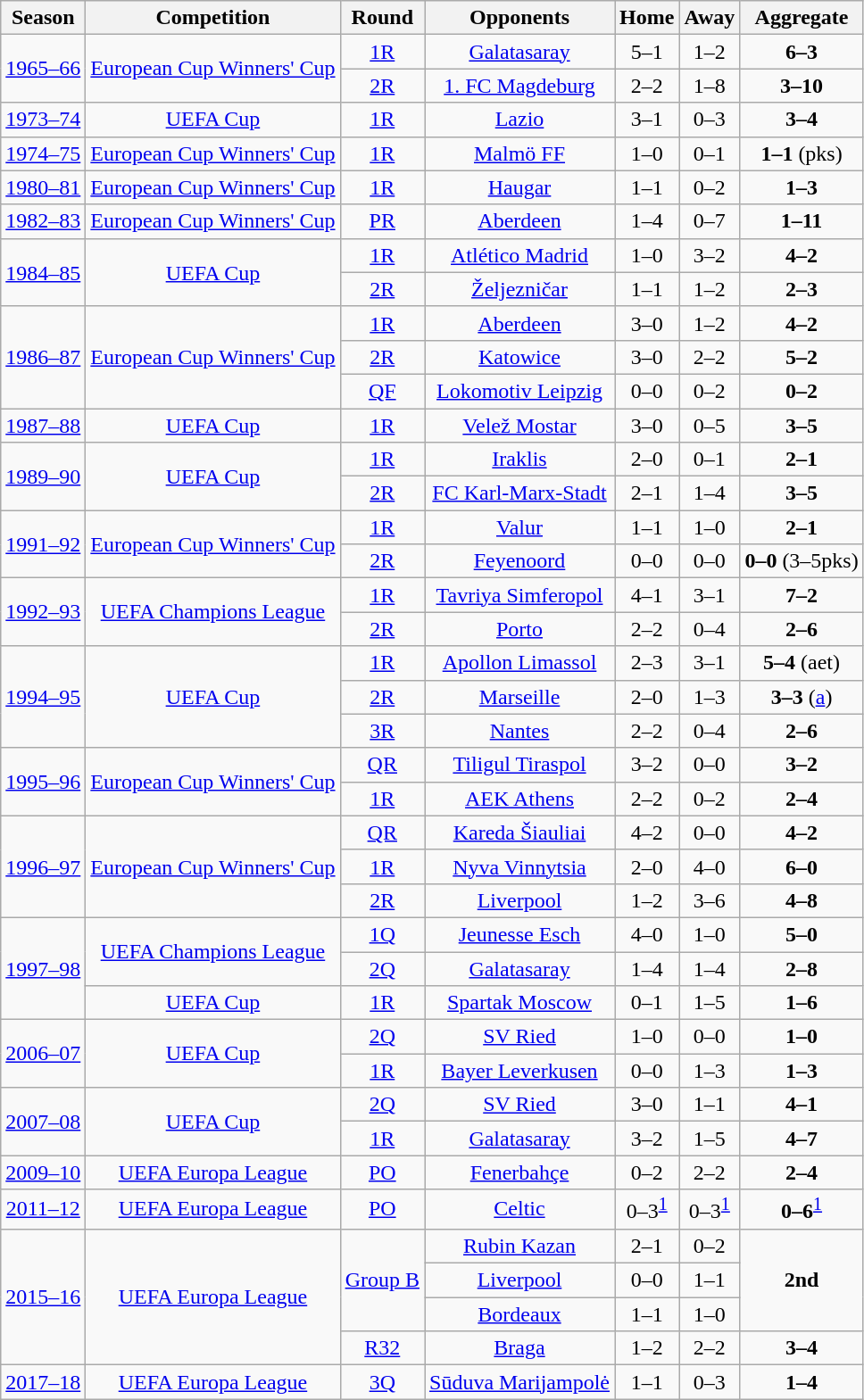<table class="wikitable sortable collapsible collapsed" style="text-align: center; font-size: 100%;">
<tr>
<th>Season</th>
<th>Competition</th>
<th>Round</th>
<th>Opponents</th>
<th>Home</th>
<th>Away</th>
<th>Aggregate</th>
</tr>
<tr>
<td rowspan="2"><a href='#'>1965–66</a></td>
<td rowspan="2"><a href='#'>European Cup Winners' Cup</a></td>
<td><a href='#'>1R</a></td>
<td> <a href='#'>Galatasaray</a></td>
<td style="text-align:center;">5–1</td>
<td style="text-align:center;">1–2</td>
<td style="text-align:center;"><strong>6–3</strong></td>
</tr>
<tr>
<td><a href='#'>2R</a></td>
<td> <a href='#'>1. FC Magdeburg</a></td>
<td style="text-align:center;">2–2</td>
<td style="text-align:center;">1–8</td>
<td style="text-align:center;"><strong>3–10</strong></td>
</tr>
<tr>
<td><a href='#'>1973–74</a></td>
<td><a href='#'>UEFA Cup</a></td>
<td><a href='#'>1R</a></td>
<td> <a href='#'>Lazio</a></td>
<td style="text-align:center;">3–1</td>
<td style="text-align:center;">0–3</td>
<td style="text-align:center;"><strong>3–4</strong></td>
</tr>
<tr>
<td><a href='#'>1974–75</a></td>
<td><a href='#'>European Cup Winners' Cup</a></td>
<td><a href='#'>1R</a></td>
<td> <a href='#'>Malmö FF</a></td>
<td style="text-align:center;">1–0</td>
<td style="text-align:center;">0–1</td>
<td style="text-align:center;"><strong>1–1</strong> (pks)</td>
</tr>
<tr>
<td><a href='#'>1980–81</a></td>
<td><a href='#'>European Cup Winners' Cup</a></td>
<td><a href='#'>1R</a></td>
<td> <a href='#'>Haugar</a></td>
<td style="text-align:center;">1–1</td>
<td style="text-align:center;">0–2</td>
<td style="text-align:center;"><strong>1–3</strong></td>
</tr>
<tr>
<td><a href='#'>1982–83</a></td>
<td><a href='#'>European Cup Winners' Cup</a></td>
<td><a href='#'>PR</a></td>
<td> <a href='#'>Aberdeen</a></td>
<td style="text-align:center;">1–4</td>
<td style="text-align:center;">0–7</td>
<td style="text-align:center;"><strong>1–11</strong></td>
</tr>
<tr>
<td rowspan="2"><a href='#'>1984–85</a></td>
<td rowspan="2"><a href='#'>UEFA Cup</a></td>
<td><a href='#'>1R</a></td>
<td> <a href='#'>Atlético Madrid</a></td>
<td style="text-align:center;">1–0</td>
<td style="text-align:center;">3–2</td>
<td style="text-align:center;"><strong>4–2</strong></td>
</tr>
<tr>
<td><a href='#'>2R</a></td>
<td> <a href='#'>Željezničar</a></td>
<td style="text-align:center;">1–1</td>
<td style="text-align:center;">1–2</td>
<td style="text-align:center;"><strong>2–3</strong></td>
</tr>
<tr>
<td rowspan="3"><a href='#'>1986–87</a></td>
<td rowspan="3"><a href='#'>European Cup Winners' Cup</a></td>
<td><a href='#'>1R</a></td>
<td> <a href='#'>Aberdeen</a></td>
<td style="text-align:center;">3–0</td>
<td style="text-align:center;">1–2</td>
<td style="text-align:center;"><strong>4–2</strong></td>
</tr>
<tr>
<td><a href='#'>2R</a></td>
<td> <a href='#'>Katowice</a></td>
<td style="text-align:center;">3–0</td>
<td style="text-align:center;">2–2</td>
<td style="text-align:center;"><strong>5–2</strong></td>
</tr>
<tr>
<td><a href='#'>QF</a></td>
<td> <a href='#'>Lokomotiv Leipzig</a></td>
<td style="text-align:center;">0–0</td>
<td style="text-align:center;">0–2</td>
<td style="text-align:center;"><strong>0–2</strong></td>
</tr>
<tr>
<td><a href='#'>1987–88</a></td>
<td><a href='#'>UEFA Cup</a></td>
<td><a href='#'>1R</a></td>
<td> <a href='#'>Velež Mostar</a></td>
<td style="text-align:center;">3–0</td>
<td style="text-align:center;">0–5</td>
<td style="text-align:center;"><strong>3–5</strong></td>
</tr>
<tr>
<td rowspan="2"><a href='#'>1989–90</a></td>
<td rowspan="2"><a href='#'>UEFA Cup</a></td>
<td><a href='#'>1R</a></td>
<td> <a href='#'>Iraklis</a></td>
<td style="text-align:center;">2–0</td>
<td style="text-align:center;">0–1</td>
<td style="text-align:center;"><strong>2–1</strong></td>
</tr>
<tr>
<td><a href='#'>2R</a></td>
<td> <a href='#'>FC Karl-Marx-Stadt</a></td>
<td style="text-align:center;">2–1</td>
<td style="text-align:center;">1–4</td>
<td style="text-align:center;"><strong>3–5</strong></td>
</tr>
<tr>
<td rowspan="2"><a href='#'>1991–92</a></td>
<td rowspan="2"><a href='#'>European Cup Winners' Cup</a></td>
<td><a href='#'>1R</a></td>
<td> <a href='#'>Valur</a></td>
<td style="text-align:center;">1–1</td>
<td style="text-align:center;">1–0</td>
<td style="text-align:center;"><strong>2–1</strong></td>
</tr>
<tr>
<td><a href='#'>2R</a></td>
<td> <a href='#'>Feyenoord</a></td>
<td style="text-align:center;">0–0</td>
<td style="text-align:center;">0–0</td>
<td style="text-align:center;"><strong>0–0</strong> (3–5pks)</td>
</tr>
<tr>
<td rowspan="2"><a href='#'>1992–93</a></td>
<td rowspan="2"><a href='#'>UEFA Champions League</a></td>
<td><a href='#'>1R</a></td>
<td> <a href='#'>Tavriya Simferopol</a></td>
<td style="text-align:center;">4–1</td>
<td style="text-align:center;">3–1</td>
<td style="text-align:center;"><strong>7–2</strong></td>
</tr>
<tr>
<td><a href='#'>2R</a></td>
<td> <a href='#'>Porto</a></td>
<td style="text-align:center;">2–2</td>
<td style="text-align:center;">0–4</td>
<td style="text-align:center;"><strong>2–6</strong></td>
</tr>
<tr>
<td rowspan="3"><a href='#'>1994–95</a></td>
<td rowspan="3"><a href='#'>UEFA Cup</a></td>
<td><a href='#'>1R</a></td>
<td> <a href='#'>Apollon Limassol</a></td>
<td style="text-align:center;">2–3</td>
<td style="text-align:center;">3–1</td>
<td style="text-align:center;"><strong>5–4</strong> (aet)</td>
</tr>
<tr>
<td><a href='#'>2R</a></td>
<td> <a href='#'>Marseille</a></td>
<td style="text-align:center;">2–0</td>
<td style="text-align:center;">1–3</td>
<td style="text-align:center;"><strong>3–3</strong> (<a href='#'>a</a>)</td>
</tr>
<tr>
<td><a href='#'>3R</a></td>
<td> <a href='#'>Nantes</a></td>
<td style="text-align:center;">2–2</td>
<td style="text-align:center;">0–4</td>
<td style="text-align:center;"><strong>2–6</strong></td>
</tr>
<tr>
<td rowspan="2"><a href='#'>1995–96</a></td>
<td rowspan="2"><a href='#'>European Cup Winners' Cup</a></td>
<td><a href='#'>QR</a></td>
<td> <a href='#'>Tiligul Tiraspol</a></td>
<td style="text-align:center;">3–2</td>
<td style="text-align:center;">0–0</td>
<td style="text-align:center;"><strong>3–2</strong></td>
</tr>
<tr>
<td><a href='#'>1R</a></td>
<td> <a href='#'>AEK Athens</a></td>
<td style="text-align:center;">2–2</td>
<td style="text-align:center;">0–2</td>
<td style="text-align:center;"><strong>2–4</strong></td>
</tr>
<tr>
<td rowspan="3"><a href='#'>1996–97</a></td>
<td rowspan="3"><a href='#'>European Cup Winners' Cup</a></td>
<td><a href='#'>QR</a></td>
<td> <a href='#'>Kareda Šiauliai</a></td>
<td style="text-align:center;">4–2</td>
<td style="text-align:center;">0–0</td>
<td style="text-align:center;"><strong>4–2</strong></td>
</tr>
<tr>
<td><a href='#'>1R</a></td>
<td> <a href='#'>Nyva Vinnytsia</a></td>
<td style="text-align:center;">2–0</td>
<td style="text-align:center;">4–0</td>
<td style="text-align:center;"><strong>6–0</strong></td>
</tr>
<tr>
<td><a href='#'>2R</a></td>
<td> <a href='#'>Liverpool</a></td>
<td style="text-align:center;">1–2</td>
<td style="text-align:center;">3–6</td>
<td style="text-align:center;"><strong>4–8</strong></td>
</tr>
<tr>
<td rowspan="3"><a href='#'>1997–98</a></td>
<td rowspan="2"><a href='#'>UEFA Champions League</a></td>
<td><a href='#'>1Q</a></td>
<td> <a href='#'>Jeunesse Esch</a></td>
<td style="text-align:center;">4–0</td>
<td style="text-align:center;">1–0</td>
<td style="text-align:center;"><strong>5–0</strong></td>
</tr>
<tr>
<td><a href='#'>2Q</a></td>
<td> <a href='#'>Galatasaray</a></td>
<td style="text-align:center;">1–4</td>
<td style="text-align:center;">1–4</td>
<td style="text-align:center;"><strong>2–8</strong></td>
</tr>
<tr>
<td><a href='#'>UEFA Cup</a></td>
<td><a href='#'>1R</a></td>
<td> <a href='#'>Spartak Moscow</a></td>
<td style="text-align:center;">0–1</td>
<td style="text-align:center;">1–5</td>
<td style="text-align:center;"><strong>1–6</strong></td>
</tr>
<tr>
<td rowspan="2"><a href='#'>2006–07</a></td>
<td rowspan="2"><a href='#'>UEFA Cup</a></td>
<td><a href='#'>2Q</a></td>
<td> <a href='#'>SV Ried</a></td>
<td style="text-align:center;">1–0</td>
<td style="text-align:center;">0–0</td>
<td style="text-align:center;"><strong>1–0</strong></td>
</tr>
<tr>
<td><a href='#'>1R</a></td>
<td> <a href='#'>Bayer Leverkusen</a></td>
<td style="text-align:center;">0–0</td>
<td style="text-align:center;">1–3</td>
<td style="text-align:center;"><strong>1–3</strong></td>
</tr>
<tr>
<td rowspan="2"><a href='#'>2007–08</a></td>
<td rowspan="2"><a href='#'>UEFA Cup</a></td>
<td><a href='#'>2Q</a></td>
<td> <a href='#'>SV Ried</a></td>
<td style="text-align:center;">3–0</td>
<td style="text-align:center;">1–1</td>
<td style="text-align:center;"><strong>4–1</strong></td>
</tr>
<tr>
<td><a href='#'>1R</a></td>
<td> <a href='#'>Galatasaray</a></td>
<td style="text-align:center;">3–2</td>
<td style="text-align:center;">1–5</td>
<td style="text-align:center;"><strong>4–7</strong></td>
</tr>
<tr>
<td><a href='#'>2009–10</a></td>
<td><a href='#'>UEFA Europa League</a></td>
<td><a href='#'>PO</a></td>
<td> <a href='#'>Fenerbahçe</a></td>
<td style="text-align:center;">0–2</td>
<td style="text-align:center;">2–2</td>
<td style="text-align:center;"><strong>2–4</strong></td>
</tr>
<tr>
<td><a href='#'>2011–12</a></td>
<td><a href='#'>UEFA Europa League</a></td>
<td><a href='#'>PO</a></td>
<td> <a href='#'>Celtic</a></td>
<td style="text-align:center;">0–3<sup><a href='#'>1</a></sup></td>
<td style="text-align:center;">0–3<sup><a href='#'>1</a></sup></td>
<td style="text-align:center;"><strong>0–6</strong><sup><a href='#'>1</a></sup></td>
</tr>
<tr>
<td rowspan="4"><a href='#'>2015–16</a></td>
<td rowspan="4"><a href='#'>UEFA Europa League</a></td>
<td rowspan="3"><a href='#'>Group B</a></td>
<td> <a href='#'>Rubin Kazan</a></td>
<td style="text-align:center;">2–1</td>
<td style="text-align:center;">0–2</td>
<td style="text-align:center;" rowspan="3"><strong>2nd</strong></td>
</tr>
<tr>
<td> <a href='#'>Liverpool</a></td>
<td style="text-align:center;">0–0</td>
<td style="text-align:center;">1–1</td>
</tr>
<tr>
<td> <a href='#'>Bordeaux</a></td>
<td style="text-align:center;">1–1</td>
<td style="text-align:center;">1–0</td>
</tr>
<tr>
<td><a href='#'>R32</a></td>
<td> <a href='#'>Braga</a></td>
<td style="text-align:center;">1–2</td>
<td style="text-align:center;">2–2</td>
<td style="text-align:center;"><strong>3–4</strong></td>
</tr>
<tr>
<td><a href='#'>2017–18</a></td>
<td><a href='#'>UEFA Europa League</a></td>
<td><a href='#'>3Q</a></td>
<td> <a href='#'>Sūduva Marijampolė</a></td>
<td style="text-align:center;">1–1</td>
<td style="text-align:center;">0–3</td>
<td style="text-align:center;"><strong>1–4</strong></td>
</tr>
</table>
